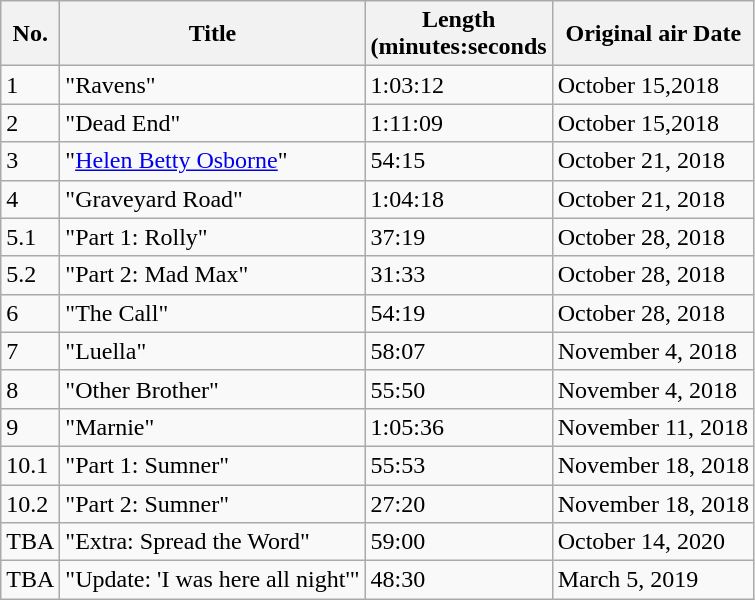<table class="wikitable">
<tr>
<th>No.</th>
<th>Title</th>
<th>Length<br>(minutes:seconds</th>
<th>Original air Date</th>
</tr>
<tr>
<td>1</td>
<td>"Ravens"</td>
<td>1:03:12</td>
<td>October 15,2018</td>
</tr>
<tr>
<td>2</td>
<td>"Dead End"</td>
<td>1:11:09</td>
<td>October 15,2018</td>
</tr>
<tr>
<td>3</td>
<td>"<a href='#'>Helen Betty Osborne</a>"</td>
<td>54:15</td>
<td>October 21, 2018</td>
</tr>
<tr>
<td>4</td>
<td>"Graveyard Road"</td>
<td>1:04:18</td>
<td>October 21, 2018</td>
</tr>
<tr>
<td>5.1</td>
<td>"Part 1: Rolly"</td>
<td>37:19</td>
<td>October 28, 2018</td>
</tr>
<tr>
<td>5.2</td>
<td>"Part 2: Mad Max"</td>
<td>31:33</td>
<td>October 28, 2018</td>
</tr>
<tr>
<td>6</td>
<td>"The Call"</td>
<td>54:19</td>
<td>October 28, 2018</td>
</tr>
<tr>
<td>7</td>
<td>"Luella"</td>
<td>58:07</td>
<td>November 4, 2018</td>
</tr>
<tr>
<td>8</td>
<td>"Other Brother"</td>
<td>55:50</td>
<td>November 4, 2018</td>
</tr>
<tr>
<td>9</td>
<td>"Marnie"</td>
<td>1:05:36</td>
<td>November 11, 2018</td>
</tr>
<tr>
<td>10.1</td>
<td>"Part 1: Sumner"</td>
<td>55:53</td>
<td>November 18, 2018</td>
</tr>
<tr>
<td>10.2</td>
<td>"Part 2: Sumner"</td>
<td>27:20</td>
<td>November 18, 2018</td>
</tr>
<tr>
<td>TBA</td>
<td>"Extra: Spread the Word"</td>
<td>59:00</td>
<td>October 14, 2020</td>
</tr>
<tr>
<td>TBA</td>
<td>"Update: 'I was here all night'"</td>
<td>48:30</td>
<td>March 5, 2019</td>
</tr>
</table>
